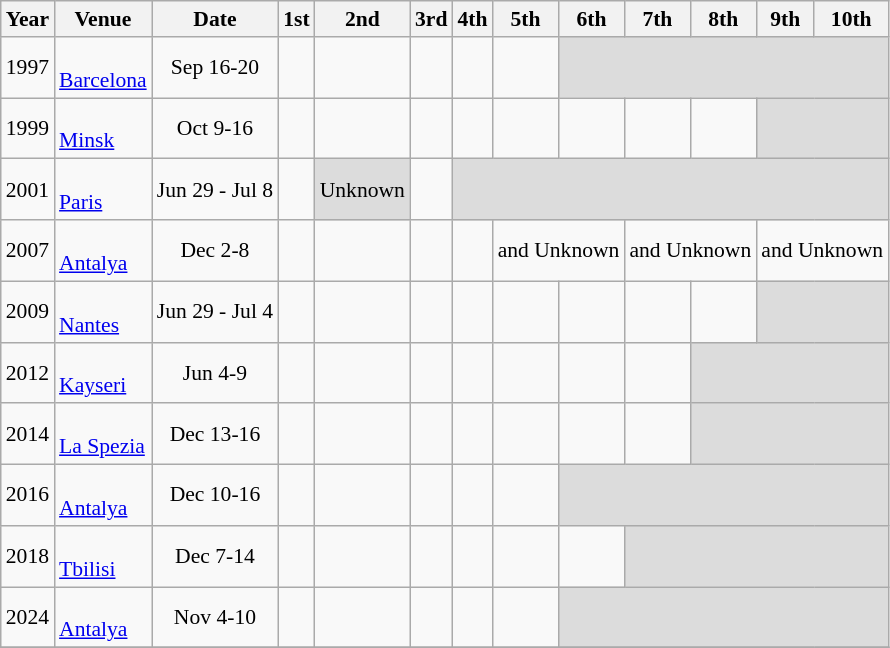<table class="wikitable" style="text-align:left; font-size:90%">
<tr>
<th>Year</th>
<th>Venue</th>
<th>Date</th>
<th>1st</th>
<th>2nd</th>
<th>3rd</th>
<th>4th</th>
<th>5th</th>
<th>6th</th>
<th>7th</th>
<th>8th</th>
<th>9th</th>
<th>10th</th>
</tr>
<tr>
<td align="center">1997</td>
<td><br><a href='#'>Barcelona</a></td>
<td align="center">Sep 16-20</td>
<td></td>
<td></td>
<td></td>
<td></td>
<td></td>
<td colspan=5 bgcolor=#DCDCDC></td>
</tr>
<tr>
<td align="center">1999</td>
<td><br><a href='#'>Minsk</a></td>
<td align="center">Oct 9-16</td>
<td></td>
<td></td>
<td></td>
<td></td>
<td></td>
<td></td>
<td></td>
<td></td>
<td colspan=2 bgcolor=#DCDCDC></td>
</tr>
<tr>
<td align="center">2001</td>
<td><br><a href='#'>Paris</a></td>
<td align="center">Jun 29 - Jul 8</td>
<td></td>
<td bgcolor=#DCDCDC>Unknown</td>
<td></td>
<td colspan=7 bgcolor=#DCDCDC></td>
</tr>
<tr>
<td align="center">2007</td>
<td><br><a href='#'>Antalya</a></td>
<td align="center">Dec 2-8</td>
<td></td>
<td></td>
<td></td>
<td></td>
<td colspan=2> and Unknown</td>
<td colspan=2> and  Unknown</td>
<td colspan=2> and Unknown</td>
</tr>
<tr>
<td align="center">2009</td>
<td><br><a href='#'>Nantes</a></td>
<td align="center">Jun 29 - Jul 4</td>
<td></td>
<td></td>
<td></td>
<td></td>
<td></td>
<td></td>
<td></td>
<td></td>
<td colspan=2 bgcolor=#DCDCDC></td>
</tr>
<tr>
<td align="center">2012</td>
<td><br><a href='#'>Kayseri</a></td>
<td align="center">Jun 4-9</td>
<td></td>
<td></td>
<td></td>
<td></td>
<td></td>
<td></td>
<td></td>
<td colspan=3 bgcolor=#DCDCDC></td>
</tr>
<tr>
<td align="center">2014</td>
<td><br><a href='#'>La Spezia</a></td>
<td align="center">Dec 13-16</td>
<td></td>
<td></td>
<td></td>
<td></td>
<td></td>
<td></td>
<td></td>
<td colspan=3 bgcolor=#DCDCDC></td>
</tr>
<tr>
<td align="center">2016</td>
<td><br><a href='#'>Antalya</a></td>
<td align="center">Dec 10-16</td>
<td></td>
<td></td>
<td></td>
<td></td>
<td></td>
<td colspan=5 bgcolor=#DCDCDC></td>
</tr>
<tr>
<td align="center">2018</td>
<td><br><a href='#'>Tbilisi</a></td>
<td align="center">Dec 7-14</td>
<td></td>
<td></td>
<td></td>
<td></td>
<td></td>
<td></td>
<td colspan=4 bgcolor=#DCDCDC></td>
</tr>
<tr>
<td align="center">2024</td>
<td><br><a href='#'>Antalya</a></td>
<td align="center">Nov 4-10</td>
<td></td>
<td></td>
<td></td>
<td></td>
<td></td>
<td colspan=5 bgcolor=#DCDCDC></td>
</tr>
<tr>
</tr>
</table>
